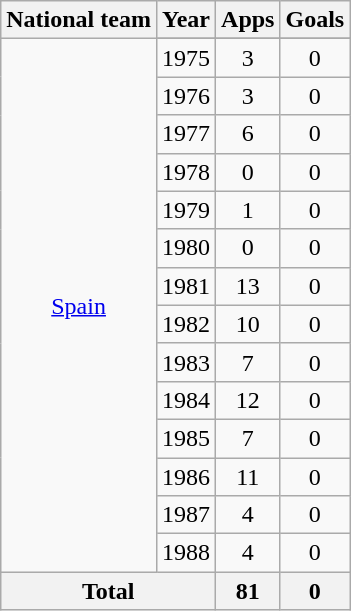<table class="wikitable" style="text-align:center">
<tr>
<th>National team</th>
<th>Year</th>
<th>Apps</th>
<th>Goals</th>
</tr>
<tr>
<td rowspan="15"><a href='#'>Spain</a></td>
</tr>
<tr>
<td>1975</td>
<td>3</td>
<td>0</td>
</tr>
<tr>
<td>1976</td>
<td>3</td>
<td>0</td>
</tr>
<tr>
<td>1977</td>
<td>6</td>
<td>0</td>
</tr>
<tr>
<td>1978</td>
<td>0</td>
<td>0</td>
</tr>
<tr>
<td>1979</td>
<td>1</td>
<td>0</td>
</tr>
<tr>
<td>1980</td>
<td>0</td>
<td>0</td>
</tr>
<tr>
<td>1981</td>
<td>13</td>
<td>0</td>
</tr>
<tr>
<td>1982</td>
<td>10</td>
<td>0</td>
</tr>
<tr>
<td>1983</td>
<td>7</td>
<td>0</td>
</tr>
<tr>
<td>1984</td>
<td>12</td>
<td>0</td>
</tr>
<tr>
<td>1985</td>
<td>7</td>
<td>0</td>
</tr>
<tr>
<td>1986</td>
<td>11</td>
<td>0</td>
</tr>
<tr>
<td>1987</td>
<td>4</td>
<td>0</td>
</tr>
<tr>
<td>1988</td>
<td>4</td>
<td>0</td>
</tr>
<tr>
<th colspan="2">Total</th>
<th>81</th>
<th>0</th>
</tr>
</table>
